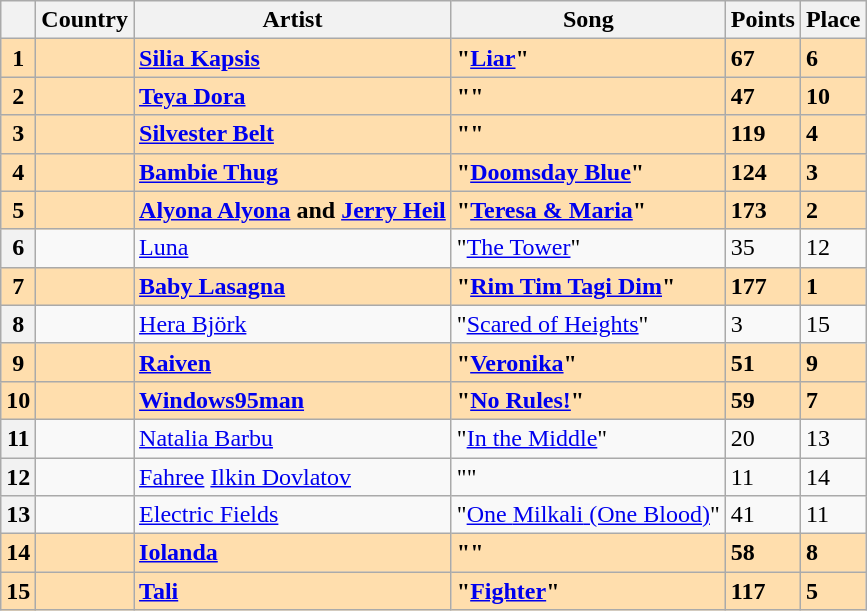<table class="sortable wikitable plainrowheaders">
<tr>
<th scope="col"></th>
<th scope="col">Country</th>
<th scope="col">Artist</th>
<th scope="col">Song</th>
<th scope="col">Points</th>
<th scope="col">Place</th>
</tr>
<tr style="font-weight: bold; background: navajowhite;">
<th scope="row" style="text-align: center; font-weight: bold; background: navajowhite;">1</th>
<td></td>
<td><a href='#'>Silia Kapsis</a></td>
<td>"<a href='#'>Liar</a>"</td>
<td>67</td>
<td>6</td>
</tr>
<tr style="font-weight: bold; background: navajowhite;">
<th scope="row" style="text-align: center; font-weight: bold; background: navajowhite;">2</th>
<td></td>
<td><a href='#'>Teya Dora</a></td>
<td>""</td>
<td>47</td>
<td>10</td>
</tr>
<tr style="font-weight: bold; background: navajowhite;">
<th scope="row" style="text-align: center; font-weight: bold; background: navajowhite;">3</th>
<td></td>
<td><a href='#'>Silvester Belt</a></td>
<td>""</td>
<td>119</td>
<td>4</td>
</tr>
<tr style="font-weight: bold; background: navajowhite;">
<th scope="row" style="text-align: center; font-weight: bold; background: navajowhite;">4</th>
<td></td>
<td><a href='#'>Bambie Thug</a></td>
<td>"<a href='#'>Doomsday Blue</a>"</td>
<td>124</td>
<td>3</td>
</tr>
<tr style="font-weight: bold; background: navajowhite;">
<th scope="row" style="text-align: center; font-weight: bold; background: navajowhite;">5</th>
<td></td>
<td><a href='#'>Alyona Alyona</a> and <a href='#'>Jerry Heil</a></td>
<td>"<a href='#'>Teresa & Maria</a>"</td>
<td>173</td>
<td>2</td>
</tr>
<tr>
<th scope="row" style="text-align:center;">6</th>
<td></td>
<td><a href='#'>Luna</a></td>
<td>"<a href='#'>The Tower</a>"</td>
<td>35</td>
<td>12</td>
</tr>
<tr style="font-weight: bold; background: navajowhite;">
<th scope="row" style="text-align: center; font-weight: bold; background: navajowhite;">7</th>
<td></td>
<td><a href='#'>Baby Lasagna</a></td>
<td>"<a href='#'>Rim Tim Tagi Dim</a>"</td>
<td>177</td>
<td>1</td>
</tr>
<tr>
<th scope="row" style="text-align:center;">8</th>
<td></td>
<td><a href='#'>Hera Björk</a></td>
<td>"<a href='#'>Scared of Heights</a>"</td>
<td>3</td>
<td>15</td>
</tr>
<tr style="font-weight: bold; background: navajowhite;">
<th scope="row" style="text-align: center; font-weight: bold; background: navajowhite;">9</th>
<td></td>
<td><a href='#'>Raiven</a></td>
<td>"<a href='#'>Veronika</a>"</td>
<td>51</td>
<td>9</td>
</tr>
<tr style="font-weight: bold; background: navajowhite;">
<th scope="row" style="text-align: center; font-weight: bold; background: navajowhite;">10</th>
<td></td>
<td><a href='#'>Windows95man</a></td>
<td>"<a href='#'>No Rules!</a>"</td>
<td>59</td>
<td>7</td>
</tr>
<tr>
<th scope="row" style="text-align:center;">11</th>
<td></td>
<td><a href='#'>Natalia Barbu</a></td>
<td>"<a href='#'>In the Middle</a>"</td>
<td>20</td>
<td>13</td>
</tr>
<tr>
<th scope="row" style="text-align:center;">12</th>
<td></td>
<td><a href='#'>Fahree</a>  <a href='#'>Ilkin Dovlatov</a></td>
<td>""</td>
<td>11</td>
<td>14</td>
</tr>
<tr>
<th scope="row" style="text-align:center;">13</th>
<td></td>
<td><a href='#'>Electric Fields</a></td>
<td>"<a href='#'>One <span>Milkali</span> (One Blood)</a>"</td>
<td>41</td>
<td>11</td>
</tr>
<tr style="font-weight: bold; background: navajowhite;">
<th scope="row" style="text-align: center; font-weight: bold; background: navajowhite;">14</th>
<td></td>
<td><a href='#'>Iolanda</a></td>
<td>""</td>
<td>58</td>
<td>8</td>
</tr>
<tr style="font-weight: bold; background: navajowhite;">
<th scope="row" style="text-align: center; font-weight: bold; background: navajowhite;">15</th>
<td></td>
<td><a href='#'>Tali</a></td>
<td>"<a href='#'>Fighter</a>"</td>
<td>117</td>
<td>5</td>
</tr>
</table>
